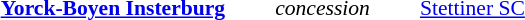<table width=100% cellspacing=1>
<tr>
<th width=25%></th>
<th width=10%></th>
<th width=25%></th>
<th></th>
</tr>
<tr style=font-size:90%>
<td align=right><strong><a href='#'>Yorck-Boyen Insterburg</a></strong></td>
<td align=center><em>concession</em></td>
<td><a href='#'>Stettiner SC</a></td>
</tr>
</table>
